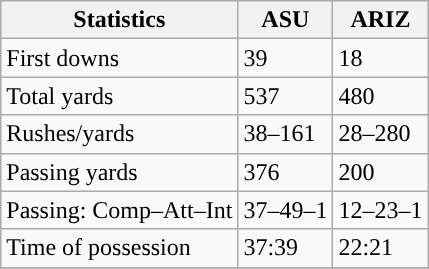<table class="wikitable" style="float: left;">
<tr>
<th>Statistics</th>
<th>ASU</th>
<th>ARIZ</th>
</tr>
<tr>
<td>First downs</td>
<td>39</td>
<td>18</td>
</tr>
<tr>
<td>Total yards</td>
<td>537</td>
<td>480</td>
</tr>
<tr>
<td>Rushes/yards</td>
<td>38–161</td>
<td>28–280</td>
</tr>
<tr>
<td>Passing yards</td>
<td>376</td>
<td>200</td>
</tr>
<tr>
<td>Passing: Comp–Att–Int</td>
<td>37–49–1</td>
<td>12–23–1</td>
</tr>
<tr>
<td>Time of possession</td>
<td>37:39</td>
<td>22:21</td>
</tr>
<tr>
</tr>
</table>
